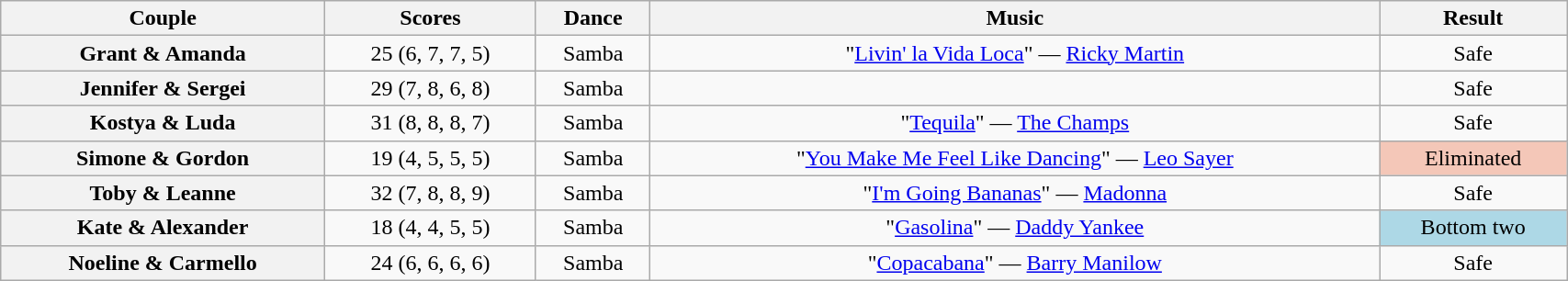<table class="wikitable sortable" style="text-align:center; width: 90%">
<tr>
<th scope="col">Couple</th>
<th scope="col">Scores</th>
<th scope="col" class="unsortable">Dance</th>
<th scope="col" class="unsortable">Music</th>
<th scope="col" class="unsortable">Result</th>
</tr>
<tr>
<th scope="row">Grant & Amanda</th>
<td>25 (6, 7, 7, 5)</td>
<td>Samba</td>
<td>"<a href='#'>Livin' la Vida Loca</a>" — <a href='#'>Ricky Martin</a></td>
<td>Safe</td>
</tr>
<tr>
<th scope="row">Jennifer & Sergei</th>
<td>29 (7, 8, 6, 8)</td>
<td>Samba</td>
<td></td>
<td>Safe</td>
</tr>
<tr>
<th scope="row">Kostya & Luda</th>
<td>31 (8, 8, 8, 7)</td>
<td>Samba</td>
<td>"<a href='#'>Tequila</a>" — <a href='#'>The Champs</a></td>
<td>Safe</td>
</tr>
<tr>
<th scope="row">Simone & Gordon</th>
<td>19 (4, 5, 5, 5)</td>
<td>Samba</td>
<td>"<a href='#'>You Make Me Feel Like Dancing</a>" — <a href='#'>Leo Sayer</a></td>
<td bgcolor="f4c7b8">Eliminated</td>
</tr>
<tr>
<th scope="row">Toby & Leanne</th>
<td>32 (7, 8, 8, 9)</td>
<td>Samba</td>
<td>"<a href='#'>I'm Going Bananas</a>" — <a href='#'>Madonna</a></td>
<td>Safe</td>
</tr>
<tr>
<th scope="row">Kate & Alexander</th>
<td>18 (4, 4, 5, 5)</td>
<td>Samba</td>
<td>"<a href='#'>Gasolina</a>" — <a href='#'>Daddy Yankee</a></td>
<td bgcolor="lightblue">Bottom two</td>
</tr>
<tr>
<th scope="row">Noeline & Carmello</th>
<td>24 (6, 6, 6, 6)</td>
<td>Samba</td>
<td>"<a href='#'>Copacabana</a>" — <a href='#'>Barry Manilow</a></td>
<td>Safe</td>
</tr>
</table>
